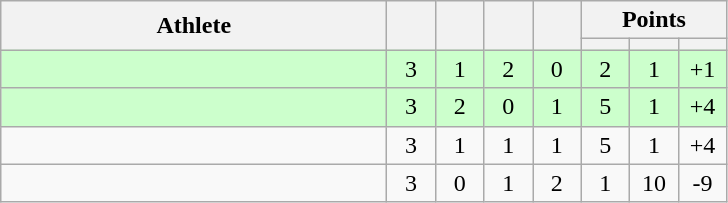<table class="wikitable" style="text-align: center; font-size:100% ">
<tr>
<th rowspan=2 width=250>Athlete</th>
<th rowspan=2 width=25></th>
<th rowspan=2 width=25></th>
<th rowspan=2 width=25></th>
<th rowspan=2 width=25></th>
<th colspan=3>Points</th>
</tr>
<tr>
<th width=25></th>
<th width=25></th>
<th width=25></th>
</tr>
<tr bgcolor="ccffcc">
<td align=left></td>
<td>3</td>
<td>1</td>
<td>2</td>
<td>0</td>
<td>2</td>
<td>1</td>
<td>+1</td>
</tr>
<tr bgcolor="ccffcc">
<td align=left></td>
<td>3</td>
<td>2</td>
<td>0</td>
<td>1</td>
<td>5</td>
<td>1</td>
<td>+4</td>
</tr>
<tr>
<td align=left></td>
<td>3</td>
<td>1</td>
<td>1</td>
<td>1</td>
<td>5</td>
<td>1</td>
<td>+4</td>
</tr>
<tr>
<td align=left></td>
<td>3</td>
<td>0</td>
<td>1</td>
<td>2</td>
<td>1</td>
<td>10</td>
<td>-9</td>
</tr>
</table>
